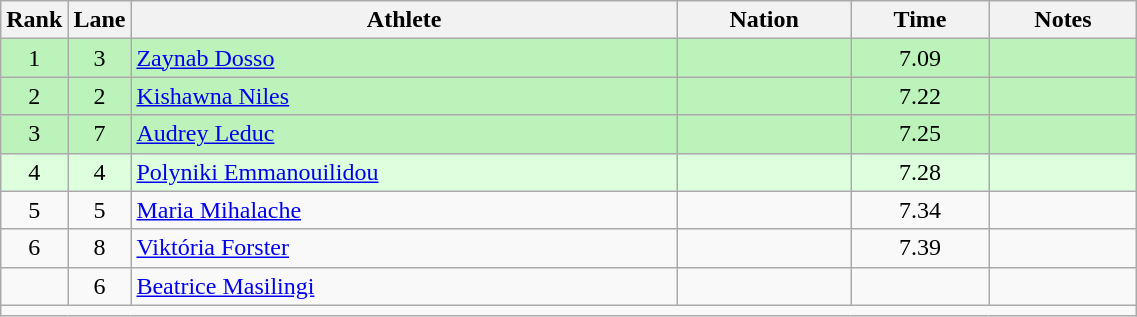<table class="wikitable sortable" style="text-align:center;width: 60%;">
<tr>
<th scope="col" style="width: 10px;">Rank</th>
<th scope="col" style="width: 10px;">Lane</th>
<th scope="col">Athlete</th>
<th scope="col">Nation</th>
<th scope="col">Time</th>
<th scope="col">Notes</th>
</tr>
<tr bgcolor=bbf3bb>
<td>1</td>
<td>3</td>
<td align=left><a href='#'>Zaynab Dosso</a></td>
<td align=left></td>
<td>7.09</td>
<td></td>
</tr>
<tr bgcolor=bbf3bb>
<td>2</td>
<td>2</td>
<td align=left><a href='#'>Kishawna Niles</a></td>
<td align=left></td>
<td>7.22</td>
<td></td>
</tr>
<tr bgcolor=bbf3bb>
<td>3</td>
<td>7</td>
<td align=left><a href='#'>Audrey Leduc</a></td>
<td align=left></td>
<td>7.25</td>
<td></td>
</tr>
<tr bgcolor=ddffdd>
<td>4</td>
<td>4</td>
<td align=left><a href='#'>Polyniki Emmanouilidou</a></td>
<td align=left></td>
<td>7.28</td>
<td></td>
</tr>
<tr>
<td>5</td>
<td>5</td>
<td align=left><a href='#'>Maria Mihalache</a></td>
<td align=left></td>
<td>7.34</td>
<td></td>
</tr>
<tr>
<td>6</td>
<td>8</td>
<td align=left><a href='#'>Viktória Forster</a></td>
<td align=left></td>
<td>7.39</td>
<td></td>
</tr>
<tr>
<td></td>
<td>6</td>
<td align=left><a href='#'>Beatrice Masilingi</a></td>
<td align=left></td>
<td></td>
<td></td>
</tr>
<tr class="sortbottom">
<td colspan="6"></td>
</tr>
</table>
